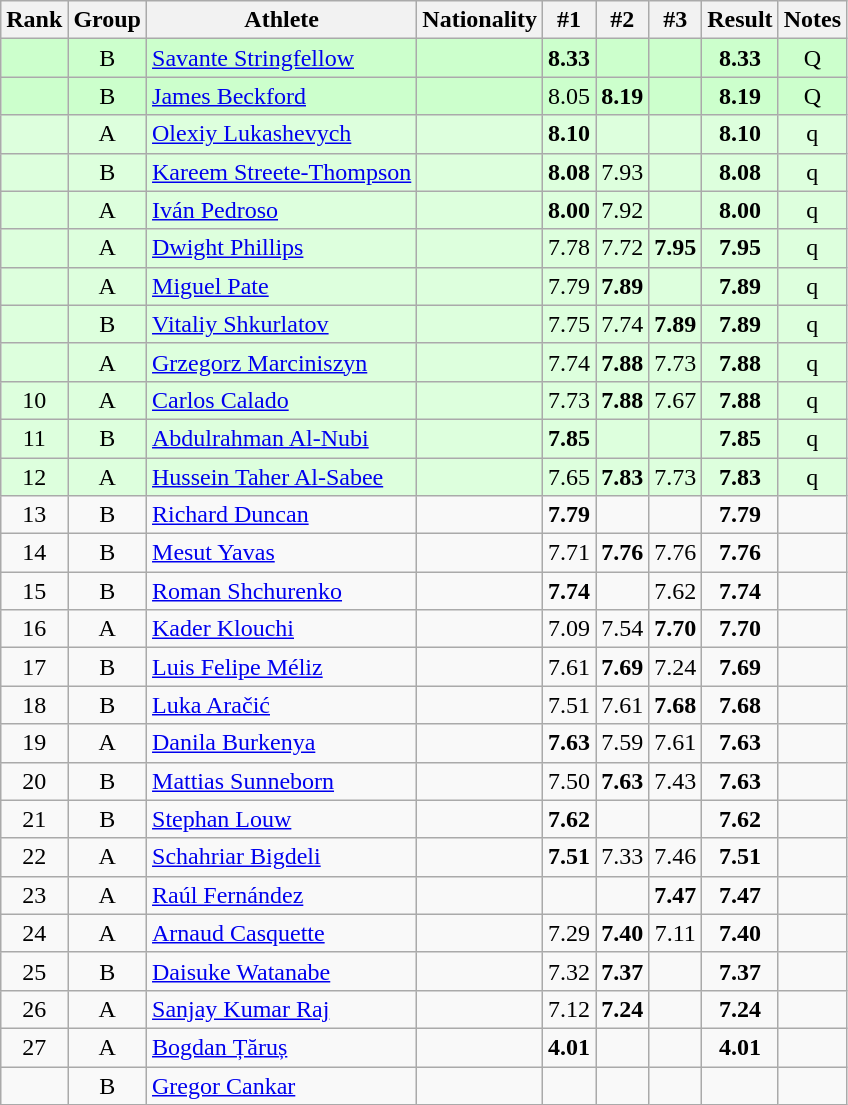<table class="wikitable sortable" style="text-align:center">
<tr>
<th>Rank</th>
<th>Group</th>
<th>Athlete</th>
<th>Nationality</th>
<th>#1</th>
<th>#2</th>
<th>#3</th>
<th>Result</th>
<th>Notes</th>
</tr>
<tr bgcolor=ccffcc>
<td></td>
<td>B</td>
<td align=left><a href='#'>Savante Stringfellow</a></td>
<td align=left></td>
<td><strong>8.33</strong></td>
<td></td>
<td></td>
<td><strong>8.33</strong></td>
<td>Q</td>
</tr>
<tr bgcolor=ccffcc>
<td></td>
<td>B</td>
<td align=left><a href='#'>James Beckford</a></td>
<td align=left></td>
<td>8.05</td>
<td><strong>8.19</strong></td>
<td></td>
<td><strong>8.19</strong></td>
<td>Q</td>
</tr>
<tr bgcolor=ddffdd>
<td></td>
<td>A</td>
<td align=left><a href='#'>Olexiy Lukashevych</a></td>
<td align=left></td>
<td><strong>8.10</strong></td>
<td></td>
<td></td>
<td><strong>8.10</strong></td>
<td>q</td>
</tr>
<tr bgcolor=ddffdd>
<td></td>
<td>B</td>
<td align=left><a href='#'>Kareem Streete-Thompson</a></td>
<td align=left></td>
<td><strong>8.08</strong></td>
<td>7.93</td>
<td></td>
<td><strong>8.08</strong></td>
<td>q</td>
</tr>
<tr bgcolor=ddffdd>
<td></td>
<td>A</td>
<td align=left><a href='#'>Iván Pedroso</a></td>
<td align=left></td>
<td><strong>8.00</strong></td>
<td>7.92</td>
<td></td>
<td><strong>8.00</strong></td>
<td>q</td>
</tr>
<tr bgcolor=ddffdd>
<td></td>
<td>A</td>
<td align=left><a href='#'>Dwight Phillips</a></td>
<td align=left></td>
<td>7.78</td>
<td>7.72</td>
<td><strong>7.95</strong></td>
<td><strong>7.95</strong></td>
<td>q</td>
</tr>
<tr bgcolor=ddffdd>
<td></td>
<td>A</td>
<td align=left><a href='#'>Miguel Pate</a></td>
<td align=left></td>
<td>7.79</td>
<td><strong>7.89</strong></td>
<td></td>
<td><strong>7.89</strong></td>
<td>q</td>
</tr>
<tr bgcolor=ddffdd>
<td></td>
<td>B</td>
<td align=left><a href='#'>Vitaliy Shkurlatov</a></td>
<td align=left></td>
<td>7.75</td>
<td>7.74</td>
<td><strong>7.89</strong></td>
<td><strong>7.89</strong></td>
<td>q</td>
</tr>
<tr bgcolor=ddffdd>
<td></td>
<td>A</td>
<td align=left><a href='#'>Grzegorz Marciniszyn</a></td>
<td align=left></td>
<td>7.74</td>
<td><strong>7.88</strong></td>
<td>7.73</td>
<td><strong>7.88</strong></td>
<td>q</td>
</tr>
<tr bgcolor=ddffdd>
<td>10</td>
<td>A</td>
<td align=left><a href='#'>Carlos Calado</a></td>
<td align=left></td>
<td>7.73</td>
<td><strong>7.88</strong></td>
<td>7.67</td>
<td><strong>7.88</strong></td>
<td>q</td>
</tr>
<tr bgcolor=ddffdd>
<td>11</td>
<td>B</td>
<td align=left><a href='#'>Abdulrahman Al-Nubi</a></td>
<td align=left></td>
<td><strong>7.85</strong></td>
<td></td>
<td></td>
<td><strong>7.85</strong></td>
<td>q</td>
</tr>
<tr bgcolor=ddffdd>
<td>12</td>
<td>A</td>
<td align=left><a href='#'>Hussein Taher Al-Sabee</a></td>
<td align=left></td>
<td>7.65</td>
<td><strong>7.83</strong></td>
<td>7.73</td>
<td><strong>7.83</strong></td>
<td>q</td>
</tr>
<tr>
<td>13</td>
<td>B</td>
<td align=left><a href='#'>Richard Duncan</a></td>
<td align=left></td>
<td><strong>7.79</strong></td>
<td></td>
<td></td>
<td><strong>7.79</strong></td>
<td></td>
</tr>
<tr>
<td>14</td>
<td>B</td>
<td align=left><a href='#'>Mesut Yavas</a></td>
<td align=left></td>
<td>7.71</td>
<td><strong>7.76</strong></td>
<td>7.76</td>
<td><strong>7.76</strong></td>
<td></td>
</tr>
<tr>
<td>15</td>
<td>B</td>
<td align=left><a href='#'>Roman Shchurenko</a></td>
<td align=left></td>
<td><strong>7.74</strong></td>
<td></td>
<td>7.62</td>
<td><strong>7.74</strong></td>
<td></td>
</tr>
<tr>
<td>16</td>
<td>A</td>
<td align=left><a href='#'>Kader Klouchi</a></td>
<td align=left></td>
<td>7.09</td>
<td>7.54</td>
<td><strong> 7.70</strong></td>
<td><strong>7.70</strong></td>
<td></td>
</tr>
<tr>
<td>17</td>
<td>B</td>
<td align=left><a href='#'>Luis Felipe Méliz</a></td>
<td align=left></td>
<td>7.61</td>
<td><strong>7.69</strong></td>
<td>7.24</td>
<td><strong>7.69</strong></td>
<td></td>
</tr>
<tr>
<td>18</td>
<td>B</td>
<td align=left><a href='#'>Luka Aračić</a></td>
<td align=left></td>
<td>7.51</td>
<td>7.61</td>
<td><strong>7.68</strong></td>
<td><strong>7.68</strong></td>
<td></td>
</tr>
<tr>
<td>19</td>
<td>A</td>
<td align=left><a href='#'>Danila Burkenya</a></td>
<td align=left></td>
<td><strong>7.63</strong></td>
<td>7.59</td>
<td>7.61</td>
<td><strong>7.63</strong></td>
<td></td>
</tr>
<tr>
<td>20</td>
<td>B</td>
<td align=left><a href='#'>Mattias Sunneborn</a></td>
<td align=left></td>
<td>7.50</td>
<td><strong>7.63</strong></td>
<td>7.43</td>
<td><strong>7.63</strong></td>
<td></td>
</tr>
<tr>
<td>21</td>
<td>B</td>
<td align=left><a href='#'>Stephan Louw</a></td>
<td align=left></td>
<td><strong>7.62</strong></td>
<td></td>
<td></td>
<td><strong>7.62</strong></td>
<td></td>
</tr>
<tr>
<td>22</td>
<td>A</td>
<td align=left><a href='#'>Schahriar Bigdeli</a></td>
<td align=left></td>
<td><strong>7.51</strong></td>
<td>7.33</td>
<td>7.46</td>
<td><strong>7.51</strong></td>
<td></td>
</tr>
<tr>
<td>23</td>
<td>A</td>
<td align=left><a href='#'>Raúl Fernández</a></td>
<td align=left></td>
<td></td>
<td></td>
<td><strong>7.47</strong></td>
<td><strong>7.47</strong></td>
<td></td>
</tr>
<tr>
<td>24</td>
<td>A</td>
<td align=left><a href='#'>Arnaud Casquette</a></td>
<td align=left></td>
<td>7.29</td>
<td><strong>7.40</strong></td>
<td>7.11</td>
<td><strong>7.40</strong></td>
<td></td>
</tr>
<tr>
<td>25</td>
<td>B</td>
<td align=left><a href='#'>Daisuke Watanabe</a></td>
<td align=left></td>
<td>7.32</td>
<td><strong>7.37</strong></td>
<td></td>
<td><strong>7.37</strong></td>
<td></td>
</tr>
<tr>
<td>26</td>
<td>A</td>
<td align=left><a href='#'>Sanjay Kumar Raj</a></td>
<td align=left></td>
<td>7.12</td>
<td><strong>7.24</strong></td>
<td></td>
<td><strong>7.24</strong></td>
<td></td>
</tr>
<tr>
<td>27</td>
<td>A</td>
<td align=left><a href='#'>Bogdan Țăruș</a></td>
<td align=left></td>
<td><strong>4.01</strong></td>
<td></td>
<td></td>
<td><strong>4.01</strong></td>
<td></td>
</tr>
<tr>
<td></td>
<td>B</td>
<td align=left><a href='#'>Gregor Cankar</a></td>
<td align=left></td>
<td></td>
<td></td>
<td></td>
<td><strong></strong></td>
<td></td>
</tr>
</table>
